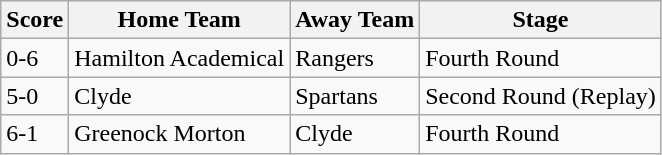<table class="wikitable">
<tr>
<th>Score</th>
<th>Home Team</th>
<th>Away Team</th>
<th>Stage</th>
</tr>
<tr>
<td>0-6</td>
<td>Hamilton Academical</td>
<td>Rangers</td>
<td>Fourth Round</td>
</tr>
<tr>
<td>5-0</td>
<td>Clyde</td>
<td>Spartans</td>
<td>Second Round (Replay)</td>
</tr>
<tr>
<td>6-1</td>
<td>Greenock Morton</td>
<td>Clyde</td>
<td>Fourth Round</td>
</tr>
</table>
